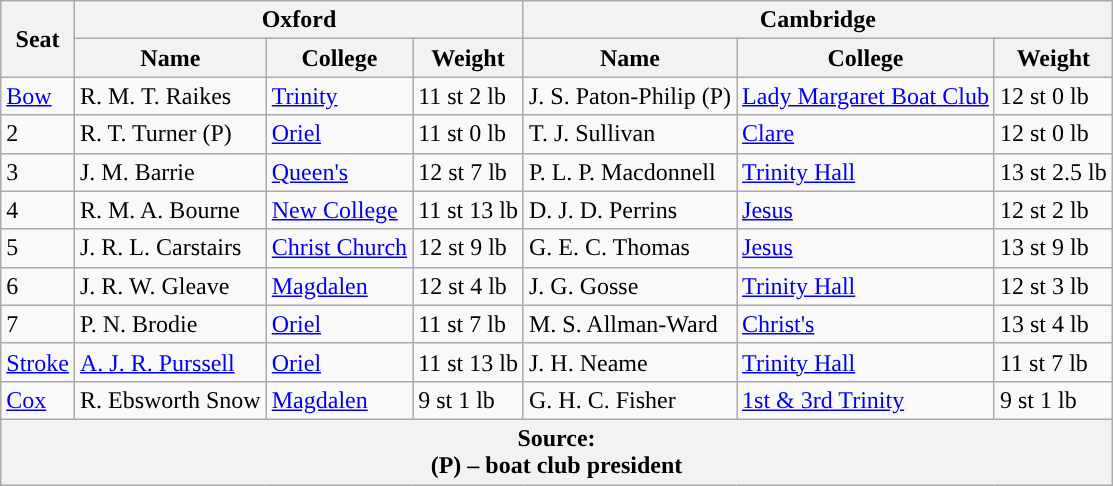<table class="wikitable">
<tr>
<th rowspan="2" scope="col">Seat</th>
<th colspan="3" scope="col">Oxford <br> </th>
<th colspan="3" scope="col">Cambridge <br> </th>
</tr>
<tr>
<th>Name</th>
<th>College</th>
<th>Weight</th>
<th>Name</th>
<th>College</th>
<th>Weight</th>
</tr>
<tr>
<td><a href='#'>Bow</a></td>
<td>R. M. T. Raikes</td>
<td><a href='#'>Trinity</a></td>
<td>11 st 2 lb</td>
<td>J. S. Paton-Philip (P)</td>
<td><a href='#'>Lady Margaret Boat Club</a></td>
<td>12 st 0 lb</td>
</tr>
<tr>
<td>2</td>
<td>R. T. Turner (P)</td>
<td><a href='#'>Oriel</a></td>
<td>11 st 0 lb</td>
<td>T. J. Sullivan</td>
<td><a href='#'>Clare</a></td>
<td>12 st 0 lb</td>
</tr>
<tr>
<td>3</td>
<td>J. M. Barrie</td>
<td><a href='#'>Queen's</a></td>
<td>12 st 7 lb</td>
<td>P. L. P. Macdonnell</td>
<td><a href='#'>Trinity Hall</a></td>
<td>13 st 2.5 lb</td>
</tr>
<tr>
<td>4</td>
<td>R. M. A. Bourne</td>
<td><a href='#'>New College</a></td>
<td>11 st 13 lb</td>
<td>D. J. D. Perrins</td>
<td><a href='#'>Jesus</a></td>
<td>12 st 2 lb</td>
</tr>
<tr>
<td>5</td>
<td>J. R. L. Carstairs</td>
<td><a href='#'>Christ Church</a></td>
<td>12 st 9 lb</td>
<td>G. E. C. Thomas</td>
<td><a href='#'>Jesus</a></td>
<td>13 st 9 lb</td>
</tr>
<tr>
<td>6</td>
<td>J. R. W. Gleave</td>
<td><a href='#'>Magdalen</a></td>
<td>12 st 4 lb</td>
<td>J. G. Gosse</td>
<td><a href='#'>Trinity Hall</a></td>
<td>12 st 3 lb</td>
</tr>
<tr>
<td>7</td>
<td>P. N. Brodie</td>
<td><a href='#'>Oriel</a></td>
<td>11 st 7 lb</td>
<td>M. S. Allman-Ward</td>
<td><a href='#'>Christ's</a></td>
<td>13 st 4 lb</td>
</tr>
<tr>
<td><a href='#'>Stroke</a></td>
<td><a href='#'>A. J. R. Purssell</a></td>
<td><a href='#'>Oriel</a></td>
<td>11 st 13 lb</td>
<td>J. H. Neame</td>
<td><a href='#'>Trinity Hall</a></td>
<td>11 st 7 lb</td>
</tr>
<tr>
<td><a href='#'>Cox</a></td>
<td>R. Ebsworth Snow</td>
<td><a href='#'>Magdalen</a></td>
<td>9 st 1 lb</td>
<td>G. H. C. Fisher</td>
<td><a href='#'>1st & 3rd Trinity</a></td>
<td>9 st 1 lb</td>
</tr>
<tr>
<th colspan="7">Source:<br>(P) – boat club president</th>
</tr>
</table>
